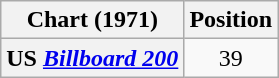<table class="wikitable plainrowheaders" style="text-align:center;">
<tr>
<th>Chart (1971)</th>
<th>Position</th>
</tr>
<tr>
<th scope="row">US <em><a href='#'>Billboard 200</a></em></th>
<td>39</td>
</tr>
</table>
